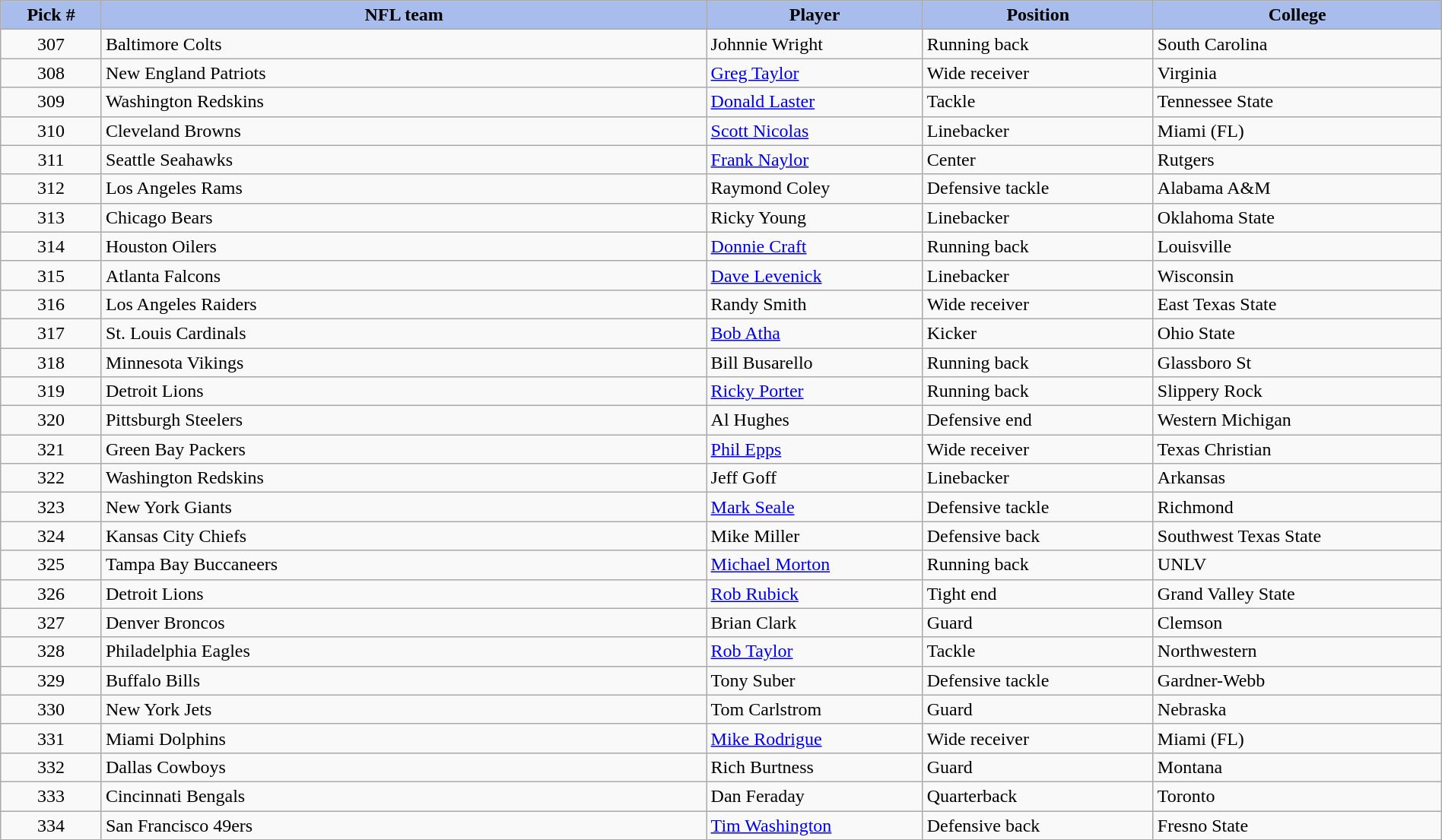<table class="wikitable sortable sortable" style="width: 100%">
<tr>
<th style="background:#A8BDEC;" width=7%>Pick #</th>
<th width=42% style="background:#A8BDEC;">NFL team</th>
<th width=15% style="background:#A8BDEC;">Player</th>
<th width=16% style="background:#A8BDEC;">Position</th>
<th width=20% style="background:#A8BDEC;">College</th>
</tr>
<tr>
<td align=center>307</td>
<td>Baltimore Colts</td>
<td>Johnnie Wright</td>
<td>Running back</td>
<td>South Carolina</td>
</tr>
<tr>
<td align=center>308</td>
<td>New England Patriots</td>
<td><a href='#'>Greg Taylor</a></td>
<td>Wide receiver</td>
<td>Virginia</td>
</tr>
<tr>
<td align=center>309</td>
<td>Washington Redskins</td>
<td><a href='#'>Donald Laster</a></td>
<td>Tackle</td>
<td>Tennessee State</td>
</tr>
<tr>
<td align=center>310</td>
<td>Cleveland Browns</td>
<td><a href='#'>Scott Nicolas</a></td>
<td>Linebacker</td>
<td>Miami (FL)</td>
</tr>
<tr>
<td align=center>311</td>
<td>Seattle Seahawks</td>
<td><a href='#'>Frank Naylor</a></td>
<td>Center</td>
<td>Rutgers</td>
</tr>
<tr>
<td align=center>312</td>
<td>Los Angeles Rams</td>
<td>Raymond Coley</td>
<td>Defensive tackle</td>
<td>Alabama A&M</td>
</tr>
<tr>
<td align=center>313</td>
<td>Chicago Bears</td>
<td>Ricky Young</td>
<td>Linebacker</td>
<td>Oklahoma State</td>
</tr>
<tr>
<td align=center>314</td>
<td>Houston Oilers</td>
<td><a href='#'>Donnie Craft</a></td>
<td>Running back</td>
<td>Louisville</td>
</tr>
<tr>
<td align=center>315</td>
<td>Atlanta Falcons</td>
<td><a href='#'>Dave Levenick</a></td>
<td>Linebacker</td>
<td>Wisconsin</td>
</tr>
<tr>
<td align=center>316</td>
<td>Los Angeles Raiders</td>
<td>Randy Smith</td>
<td>Wide receiver</td>
<td>East Texas State</td>
</tr>
<tr>
<td align=center>317</td>
<td>St. Louis Cardinals</td>
<td><a href='#'>Bob Atha</a></td>
<td>Kicker</td>
<td>Ohio State</td>
</tr>
<tr>
<td align=center>318</td>
<td>Minnesota Vikings</td>
<td>Bill Busarello</td>
<td>Running back</td>
<td>Glassboro St</td>
</tr>
<tr>
<td align=center>319</td>
<td>Detroit Lions</td>
<td><a href='#'>Ricky Porter</a></td>
<td>Running back</td>
<td>Slippery Rock</td>
</tr>
<tr>
<td align=center>320</td>
<td>Pittsburgh Steelers</td>
<td>Al Hughes</td>
<td>Defensive end</td>
<td>Western Michigan</td>
</tr>
<tr>
<td align=center>321</td>
<td>Green Bay Packers</td>
<td><a href='#'>Phil Epps</a></td>
<td>Wide receiver</td>
<td>Texas Christian</td>
</tr>
<tr>
<td align=center>322</td>
<td>Washington Redskins</td>
<td>Jeff Goff</td>
<td>Linebacker</td>
<td>Arkansas</td>
</tr>
<tr>
<td align=center>323</td>
<td>New York Giants</td>
<td><a href='#'>Mark Seale</a></td>
<td>Defensive tackle</td>
<td>Richmond</td>
</tr>
<tr>
<td align=center>324</td>
<td>Kansas City Chiefs</td>
<td>Mike Miller</td>
<td>Defensive back</td>
<td>Southwest Texas State</td>
</tr>
<tr>
<td align=center>325</td>
<td>Tampa Bay Buccaneers</td>
<td><a href='#'>Michael Morton</a></td>
<td>Running back</td>
<td>UNLV</td>
</tr>
<tr>
<td align=center>326</td>
<td>Detroit Lions</td>
<td><a href='#'>Rob Rubick</a></td>
<td>Tight end</td>
<td>Grand Valley State</td>
</tr>
<tr>
<td align=center>327</td>
<td>Denver Broncos</td>
<td>Brian Clark</td>
<td>Guard</td>
<td>Clemson</td>
</tr>
<tr>
<td align=center>328</td>
<td>Philadelphia Eagles</td>
<td><a href='#'>Rob Taylor</a></td>
<td>Tackle</td>
<td>Northwestern</td>
</tr>
<tr>
<td align=center>329</td>
<td>Buffalo Bills</td>
<td>Tony Suber</td>
<td>Defensive tackle</td>
<td>Gardner-Webb</td>
</tr>
<tr>
<td align=center>330</td>
<td>New York Jets</td>
<td>Tom Carlstrom</td>
<td>Guard</td>
<td>Nebraska</td>
</tr>
<tr>
<td align=center>331</td>
<td>Miami Dolphins</td>
<td><a href='#'>Mike Rodrigue</a></td>
<td>Wide receiver</td>
<td>Miami (FL)</td>
</tr>
<tr>
<td align=center>332</td>
<td>Dallas Cowboys</td>
<td>Rich Burtness</td>
<td>Guard</td>
<td>Montana</td>
</tr>
<tr>
<td align=center>333</td>
<td>Cincinnati Bengals</td>
<td>Dan Feraday</td>
<td>Quarterback</td>
<td>Toronto</td>
</tr>
<tr>
<td align=center>334 </td>
<td>San Francisco 49ers</td>
<td><a href='#'>Tim Washington</a></td>
<td>Defensive back</td>
<td>Fresno State</td>
</tr>
</table>
